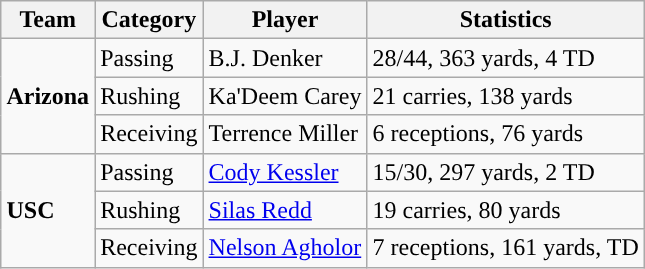<table class="wikitable" style="float: right;">
<tr>
<th>Team</th>
<th>Category</th>
<th>Player</th>
<th>Statistics</th>
</tr>
<tr>
<td rowspan=3><strong>Arizona</strong></td>
<td>Passing</td>
<td>B.J. Denker</td>
<td>28/44, 363 yards, 4 TD</td>
</tr>
<tr>
<td>Rushing</td>
<td>Ka'Deem Carey</td>
<td>21 carries, 138 yards</td>
</tr>
<tr>
<td>Receiving</td>
<td>Terrence Miller</td>
<td>6 receptions, 76 yards</td>
</tr>
<tr>
<td rowspan=3><strong>USC</strong></td>
<td>Passing</td>
<td><a href='#'>Cody Kessler</a></td>
<td>15/30, 297 yards, 2 TD</td>
</tr>
<tr>
<td>Rushing</td>
<td><a href='#'>Silas Redd</a></td>
<td>19 carries, 80 yards</td>
</tr>
<tr>
<td>Receiving</td>
<td><a href='#'>Nelson Agholor</a></td>
<td>7 receptions, 161 yards, TD</td>
</tr>
</table>
